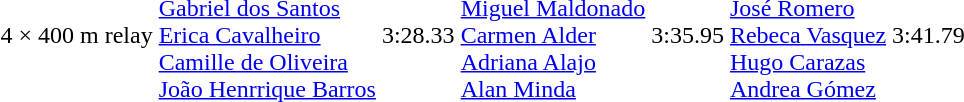<table>
<tr>
<td>4 × 400 m relay</td>
<td><br><a href='#'>Gabriel dos Santos</a><br><a href='#'>Erica Cavalheiro</a><br><a href='#'>Camille de Oliveira</a><br><a href='#'>João Henrrique Barros</a></td>
<td>3:28.33</td>
<td><br><a href='#'>Miguel Maldonado</a><br><a href='#'>Carmen Alder</a><br><a href='#'>Adriana Alajo</a><br><a href='#'>Alan Minda</a></td>
<td>3:35.95</td>
<td><br><a href='#'>José Romero</a><br><a href='#'>Rebeca Vasquez</a><br><a href='#'>Hugo Carazas</a><br><a href='#'>Andrea Gómez</a></td>
<td>3:41.79</td>
</tr>
</table>
